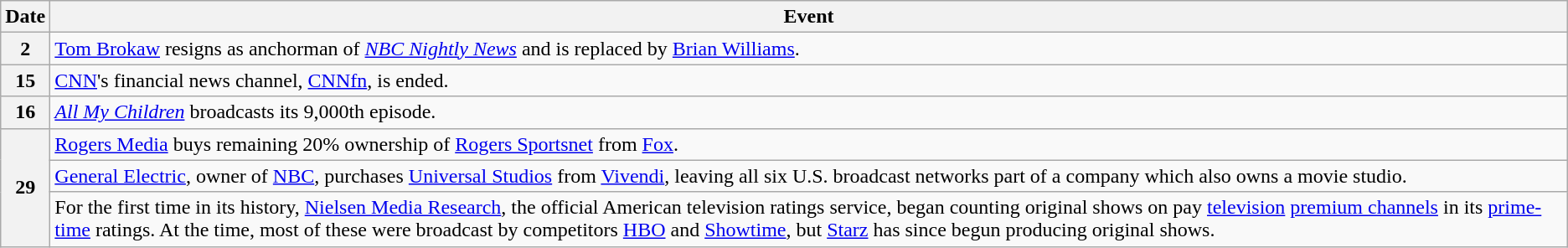<table class="wikitable">
<tr>
<th>Date</th>
<th>Event</th>
</tr>
<tr>
<th>2</th>
<td><a href='#'>Tom Brokaw</a> resigns as anchorman of <em><a href='#'>NBC Nightly News</a></em> and is replaced by <a href='#'>Brian Williams</a>.</td>
</tr>
<tr>
<th>15</th>
<td><a href='#'>CNN</a>'s financial news channel, <a href='#'>CNNfn</a>, is ended.</td>
</tr>
<tr>
<th>16</th>
<td><em><a href='#'>All My Children</a></em> broadcasts its 9,000th episode.</td>
</tr>
<tr>
<th style="text-align:center;" rowspan="3">29</th>
<td Canada's><a href='#'>Rogers Media</a> buys remaining 20% ownership of <a href='#'>Rogers Sportsnet</a> from <a href='#'>Fox</a>.</td>
</tr>
<tr>
<td><a href='#'>General Electric</a>, owner of <a href='#'>NBC</a>, purchases <a href='#'>Universal Studios</a> from <a href='#'>Vivendi</a>, leaving all six U.S. broadcast networks part of a company which also owns a movie studio.</td>
</tr>
<tr>
<td>For the first time in its history, <a href='#'>Nielsen Media Research</a>, the official American television ratings service, began counting original shows on pay <a href='#'>television</a> <a href='#'>premium channels</a> in its <a href='#'>prime-time</a> ratings. At the time, most of these were broadcast by competitors <a href='#'>HBO</a> and <a href='#'>Showtime</a>, but <a href='#'>Starz</a> has since begun producing original shows.</td>
</tr>
</table>
